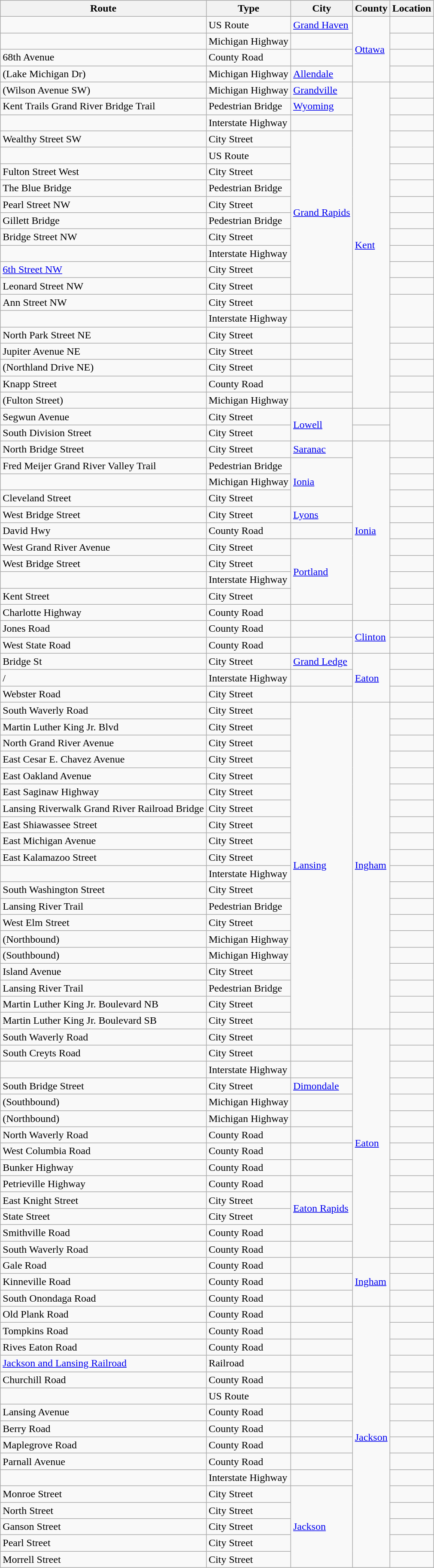<table class="wikitable">
<tr>
<th>Route</th>
<th>Type</th>
<th>City</th>
<th>County</th>
<th>Location</th>
</tr>
<tr>
<td></td>
<td>US Route</td>
<td><a href='#'>Grand Haven</a></td>
<td rowspan="4"><a href='#'>Ottawa</a></td>
<td></td>
</tr>
<tr>
<td></td>
<td>Michigan Highway</td>
<td></td>
<td></td>
</tr>
<tr>
<td>68th Avenue</td>
<td>County Road</td>
<td></td>
<td></td>
</tr>
<tr>
<td> (Lake Michigan Dr)</td>
<td>Michigan Highway</td>
<td><a href='#'>Allendale</a></td>
<td><br></td>
</tr>
<tr>
<td> (Wilson Avenue SW)</td>
<td>Michigan Highway</td>
<td><a href='#'>Grandville</a></td>
<td rowspan="20"><a href='#'>Kent</a></td>
<td></td>
</tr>
<tr>
<td>Kent Trails Grand River Bridge Trail</td>
<td>Pedestrian Bridge</td>
<td><a href='#'>Wyoming</a></td>
<td></td>
</tr>
<tr>
<td></td>
<td>Interstate Highway</td>
<td></td>
<td></td>
</tr>
<tr>
<td>Wealthy Street SW</td>
<td>City Street</td>
<td rowspan="10"><a href='#'>Grand Rapids</a></td>
<td></td>
</tr>
<tr>
<td></td>
<td>US Route</td>
<td></td>
</tr>
<tr>
<td>Fulton Street West</td>
<td>City Street</td>
<td></td>
</tr>
<tr>
<td>The Blue Bridge</td>
<td>Pedestrian Bridge</td>
<td></td>
</tr>
<tr>
<td>Pearl Street NW</td>
<td>City Street</td>
<td></td>
</tr>
<tr>
<td>Gillett Bridge</td>
<td>Pedestrian Bridge</td>
<td></td>
</tr>
<tr>
<td>Bridge Street NW</td>
<td>City Street</td>
<td></td>
</tr>
<tr>
<td></td>
<td>Interstate Highway</td>
<td></td>
</tr>
<tr>
<td><a href='#'>6th Street NW</a></td>
<td>City Street</td>
<td></td>
</tr>
<tr>
<td>Leonard Street NW</td>
<td>City Street</td>
<td></td>
</tr>
<tr>
<td>Ann Street NW</td>
<td>City Street</td>
<td></td>
</tr>
<tr>
<td></td>
<td>Interstate Highway</td>
<td></td>
</tr>
<tr>
<td>North Park Street NE</td>
<td>City Street</td>
<td></td>
<td></td>
</tr>
<tr>
<td>Jupiter Avenue NE</td>
<td>City Street</td>
<td></td>
<td></td>
</tr>
<tr>
<td> (Northland Drive NE)</td>
<td>City Street</td>
<td></td>
<td></td>
</tr>
<tr>
<td>Knapp Street</td>
<td>County Road</td>
<td></td>
<td></td>
</tr>
<tr>
<td> (Fulton Street)</td>
<td>Michigan Highway</td>
<td></td>
<td></td>
</tr>
<tr>
<td>Segwun Avenue</td>
<td>City Street</td>
<td rowspan="2"><a href='#'>Lowell</a></td>
<td></td>
</tr>
<tr>
<td>South Division Street</td>
<td>City Street</td>
<td></td>
</tr>
<tr>
<td>North Bridge Street</td>
<td>City Street</td>
<td><a href='#'>Saranac</a></td>
<td rowspan="11"><a href='#'>Ionia</a></td>
<td></td>
</tr>
<tr>
<td>Fred Meijer Grand River Valley Trail</td>
<td>Pedestrian Bridge</td>
<td rowspan="3"><a href='#'>Ionia</a></td>
<td></td>
</tr>
<tr>
<td></td>
<td>Michigan Highway</td>
<td></td>
</tr>
<tr>
<td>Cleveland Street</td>
<td>City Street</td>
<td></td>
</tr>
<tr>
<td>West Bridge Street</td>
<td>City Street</td>
<td><a href='#'>Lyons</a></td>
<td></td>
</tr>
<tr>
<td>David Hwy</td>
<td>County Road</td>
<td></td>
<td></td>
</tr>
<tr>
<td>West Grand River Avenue</td>
<td>City Street</td>
<td rowspan="4"><a href='#'>Portland</a></td>
<td></td>
</tr>
<tr>
<td>West Bridge Street</td>
<td>City Street</td>
<td></td>
</tr>
<tr>
<td></td>
<td>Interstate Highway</td>
<td></td>
</tr>
<tr>
<td>Kent Street</td>
<td>City Street</td>
<td></td>
</tr>
<tr>
<td>Charlotte Highway</td>
<td>County Road</td>
<td></td>
<td></td>
</tr>
<tr>
<td>Jones Road</td>
<td>County Road</td>
<td></td>
<td rowspan="2"><a href='#'>Clinton</a></td>
<td></td>
</tr>
<tr>
<td>West State Road</td>
<td>County Road</td>
<td></td>
<td></td>
</tr>
<tr>
<td>Bridge St</td>
<td>City Street</td>
<td><a href='#'>Grand Ledge</a></td>
<td rowspan="3"><a href='#'>Eaton</a></td>
<td></td>
</tr>
<tr>
<td>/</td>
<td>Interstate Highway</td>
<td></td>
<td></td>
</tr>
<tr>
<td>Webster Road</td>
<td>City Street</td>
<td></td>
<td></td>
</tr>
<tr>
<td>South Waverly Road</td>
<td>City Street</td>
<td rowspan="20"><a href='#'>Lansing</a></td>
<td rowspan="20"><a href='#'>Ingham</a></td>
<td></td>
</tr>
<tr>
<td>Martin Luther King Jr. Blvd</td>
<td>City Street</td>
<td></td>
</tr>
<tr>
<td>North Grand River Avenue</td>
<td>City Street</td>
<td></td>
</tr>
<tr>
<td>East Cesar E. Chavez Avenue</td>
<td>City Street</td>
<td></td>
</tr>
<tr>
<td>East Oakland Avenue</td>
<td>City Street</td>
<td></td>
</tr>
<tr>
<td>East Saginaw Highway</td>
<td>City Street</td>
<td></td>
</tr>
<tr>
<td>Lansing Riverwalk Grand River Railroad Bridge</td>
<td>City Street</td>
<td></td>
</tr>
<tr>
<td>East Shiawassee Street</td>
<td>City Street</td>
<td></td>
</tr>
<tr>
<td>East Michigan Avenue</td>
<td>City Street</td>
<td></td>
</tr>
<tr>
<td>East Kalamazoo Street</td>
<td>City Street</td>
<td></td>
</tr>
<tr>
<td></td>
<td>Interstate Highway</td>
<td></td>
</tr>
<tr>
<td>South Washington Street</td>
<td>City Street</td>
<td></td>
</tr>
<tr>
<td>Lansing River Trail</td>
<td>Pedestrian Bridge</td>
<td></td>
</tr>
<tr>
<td>West Elm Street</td>
<td>City Street</td>
<td></td>
</tr>
<tr>
<td> (Northbound)</td>
<td>Michigan Highway</td>
<td></td>
</tr>
<tr>
<td> (Southbound)</td>
<td>Michigan Highway</td>
<td></td>
</tr>
<tr>
<td>Island Avenue</td>
<td>City Street</td>
<td></td>
</tr>
<tr>
<td>Lansing River Trail</td>
<td>Pedestrian Bridge</td>
<td></td>
</tr>
<tr>
<td>Martin Luther King Jr. Boulevard NB</td>
<td>City Street</td>
<td></td>
</tr>
<tr>
<td>Martin Luther King Jr. Boulevard SB</td>
<td>City Street</td>
<td></td>
</tr>
<tr>
<td>South Waverly Road</td>
<td>City Street</td>
<td></td>
<td rowspan="14"><a href='#'>Eaton</a></td>
<td></td>
</tr>
<tr>
<td>South Creyts Road</td>
<td>City Street</td>
<td></td>
<td></td>
</tr>
<tr>
<td></td>
<td>Interstate Highway</td>
<td></td>
<td></td>
</tr>
<tr>
<td>South Bridge Street</td>
<td>City Street</td>
<td><a href='#'>Dimondale</a></td>
<td></td>
</tr>
<tr>
<td> (Southbound)</td>
<td>Michigan Highway</td>
<td></td>
<td></td>
</tr>
<tr>
<td> (Northbound)</td>
<td>Michigan Highway</td>
<td></td>
<td></td>
</tr>
<tr>
<td>North Waverly Road</td>
<td>County Road</td>
<td></td>
<td></td>
</tr>
<tr>
<td>West Columbia Road</td>
<td>County Road</td>
<td></td>
<td></td>
</tr>
<tr>
<td>Bunker Highway</td>
<td>County Road</td>
<td></td>
<td></td>
</tr>
<tr>
<td>Petrieville Highway</td>
<td>County Road</td>
<td></td>
<td></td>
</tr>
<tr>
<td>East Knight Street</td>
<td>City Street</td>
<td rowspan="2"><a href='#'>Eaton Rapids</a></td>
<td></td>
</tr>
<tr>
<td>State Street</td>
<td>City Street</td>
<td></td>
</tr>
<tr>
<td>Smithville Road</td>
<td>County Road</td>
<td></td>
<td></td>
</tr>
<tr>
<td>South Waverly Road</td>
<td>County Road</td>
<td></td>
<td></td>
</tr>
<tr>
<td>Gale Road</td>
<td>County Road</td>
<td></td>
<td rowspan="3"><a href='#'>Ingham</a></td>
<td></td>
</tr>
<tr>
<td>Kinneville Road</td>
<td>County Road</td>
<td></td>
<td></td>
</tr>
<tr>
<td>South Onondaga Road</td>
<td>County Road</td>
<td></td>
<td></td>
</tr>
<tr>
<td>Old Plank Road</td>
<td>County Road</td>
<td></td>
<td rowspan="16"><a href='#'>Jackson</a></td>
<td></td>
</tr>
<tr>
<td>Tompkins Road</td>
<td>County Road</td>
<td></td>
<td></td>
</tr>
<tr>
<td>Rives Eaton Road</td>
<td>County Road</td>
<td></td>
<td></td>
</tr>
<tr>
<td><a href='#'>Jackson and Lansing Railroad</a></td>
<td>Railroad</td>
<td></td>
<td></td>
</tr>
<tr>
<td>Churchill Road</td>
<td>County Road</td>
<td></td>
<td></td>
</tr>
<tr>
<td></td>
<td>US Route</td>
<td></td>
<td></td>
</tr>
<tr>
<td>Lansing Avenue</td>
<td>County Road</td>
<td></td>
<td></td>
</tr>
<tr>
<td>Berry Road</td>
<td>County Road</td>
<td></td>
<td></td>
</tr>
<tr>
<td>Maplegrove Road</td>
<td>County Road</td>
<td></td>
<td></td>
</tr>
<tr>
<td>Parnall Avenue</td>
<td>County Road</td>
<td></td>
<td></td>
</tr>
<tr>
<td></td>
<td>Interstate Highway</td>
<td></td>
<td></td>
</tr>
<tr>
<td>Monroe Street</td>
<td>City Street</td>
<td rowspan="5"><a href='#'>Jackson</a></td>
<td></td>
</tr>
<tr>
<td>North Street</td>
<td>City Street</td>
<td></td>
</tr>
<tr>
<td>Ganson Street</td>
<td>City Street</td>
<td></td>
</tr>
<tr>
<td>Pearl Street</td>
<td>City Street</td>
<td></td>
</tr>
<tr>
<td>Morrell Street</td>
<td>City Street</td>
<td></td>
</tr>
</table>
